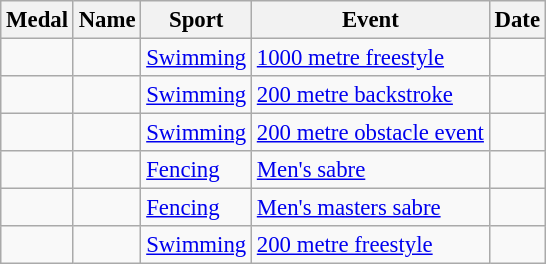<table class="wikitable sortable" style=font-size:95%>
<tr>
<th>Medal</th>
<th>Name</th>
<th>Sport</th>
<th>Event</th>
<th>Date</th>
</tr>
<tr>
<td></td>
<td></td>
<td><a href='#'>Swimming</a></td>
<td><a href='#'>1000 metre freestyle</a></td>
<td></td>
</tr>
<tr>
<td></td>
<td></td>
<td><a href='#'>Swimming</a></td>
<td><a href='#'>200 metre backstroke</a></td>
<td></td>
</tr>
<tr>
<td></td>
<td></td>
<td><a href='#'>Swimming</a></td>
<td><a href='#'>200 metre obstacle event</a></td>
<td></td>
</tr>
<tr>
<td></td>
<td></td>
<td><a href='#'>Fencing</a></td>
<td><a href='#'>Men's sabre</a></td>
<td></td>
</tr>
<tr>
<td></td>
<td></td>
<td><a href='#'>Fencing</a></td>
<td><a href='#'>Men's masters sabre</a></td>
<td></td>
</tr>
<tr>
<td></td>
<td></td>
<td><a href='#'>Swimming</a></td>
<td><a href='#'>200 metre freestyle</a></td>
<td></td>
</tr>
</table>
